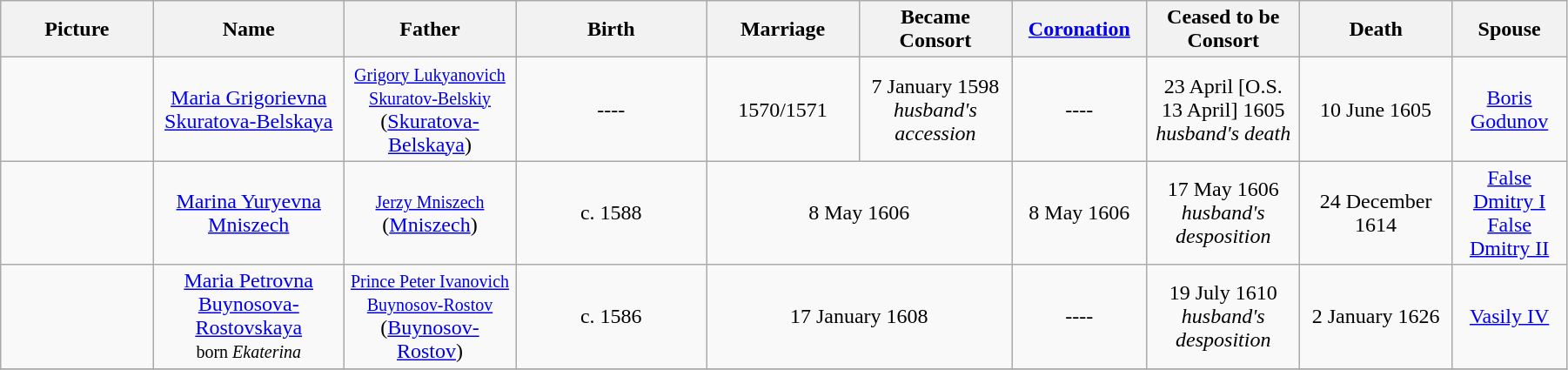<table width=95% class="wikitable">
<tr>
<th width = "8%">Picture</th>
<th width = "10%">Name</th>
<th width = "9%">Father</th>
<th width = "10%">Birth</th>
<th width = "8%">Marriage</th>
<th width = "8%">Became Consort</th>
<th width = "7%"><a href='#'>Coronation</a></th>
<th width = "8%">Ceased to be Consort</th>
<th width = "8%">Death</th>
<th width = "6%">Spouse</th>
</tr>
<tr>
<td align="center"></td>
<td align="center"><a href='#'>Maria Grigorievna Skuratova-Belskaya</a></td>
<td align="center"><small><a href='#'>Grigory Lukyanovich Skuratov-Belskiy</a></small> <br>(<a href='#'>Skuratova-Belskaya</a>)</td>
<td align="center">----</td>
<td align="center">1570/1571</td>
<td align="center">7 January 1598<br><em>husband's accession</em></td>
<td align="center">----</td>
<td align="center">23 April [O.S. 13 April] 1605<br><em>husband's death</em></td>
<td align="center">10 June 1605</td>
<td align="center"><a href='#'>Boris Godunov</a></td>
</tr>
<tr>
<td align="center"></td>
<td align="center"><a href='#'>Marina Yuryevna Mniszech</a></td>
<td align="center"><small><a href='#'>Jerzy Mniszech</a></small> <br>(<a href='#'>Mniszech</a>)</td>
<td align="center">c. 1588</td>
<td align="center" colspan="2">8 May 1606</td>
<td align="center">8 May 1606</td>
<td align="center">17 May 1606<br><em>husband's desposition</em></td>
<td align="center">24 December 1614</td>
<td align="center"><a href='#'>False Dmitry I</a><br> <a href='#'>False Dmitry II</a></td>
</tr>
<tr>
<td align="center"></td>
<td align="center"><a href='#'>Maria Petrovna Buynosova-Rostovskaya</a><br><small>born <em>Ekaterina</em></small></td>
<td align="center"><small><a href='#'>Prince Peter Ivanovich Buynosov-Rostov</a></small><br>(<a href='#'>Buynosov-Rostov</a>)</td>
<td align="center">c. 1586</td>
<td align="center" colspan="2">17 January 1608</td>
<td align="center">----</td>
<td align="center">19 July 1610<br><em>husband's desposition</em></td>
<td align="center">2 January 1626</td>
<td align="center"><a href='#'>Vasily IV</a></td>
</tr>
<tr>
</tr>
</table>
